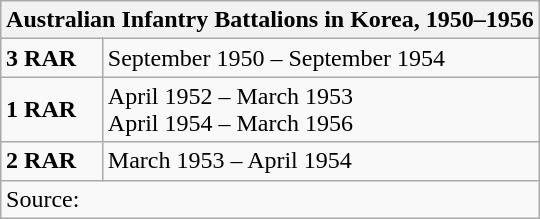<table class="wikitable collapsible collapsed" align=right style="margin:0 0 1em 1em" style="font-size: 80%">
<tr>
<th colspan="2" style="text-align:center"><strong>Australian Infantry Battalions in Korea, 1950–1956</strong><br></th>
</tr>
<tr>
<td><strong>3 RAR</strong></td>
<td>September 1950 – September 1954</td>
</tr>
<tr>
<td><strong>1 RAR</strong></td>
<td>April 1952 – March 1953<br>April 1954 – March 1956</td>
</tr>
<tr>
<td><strong>2 RAR</strong></td>
<td>March 1953 – April 1954</td>
</tr>
<tr>
<td colspan="2" style="text-align: left;">Source: </td>
</tr>
</table>
